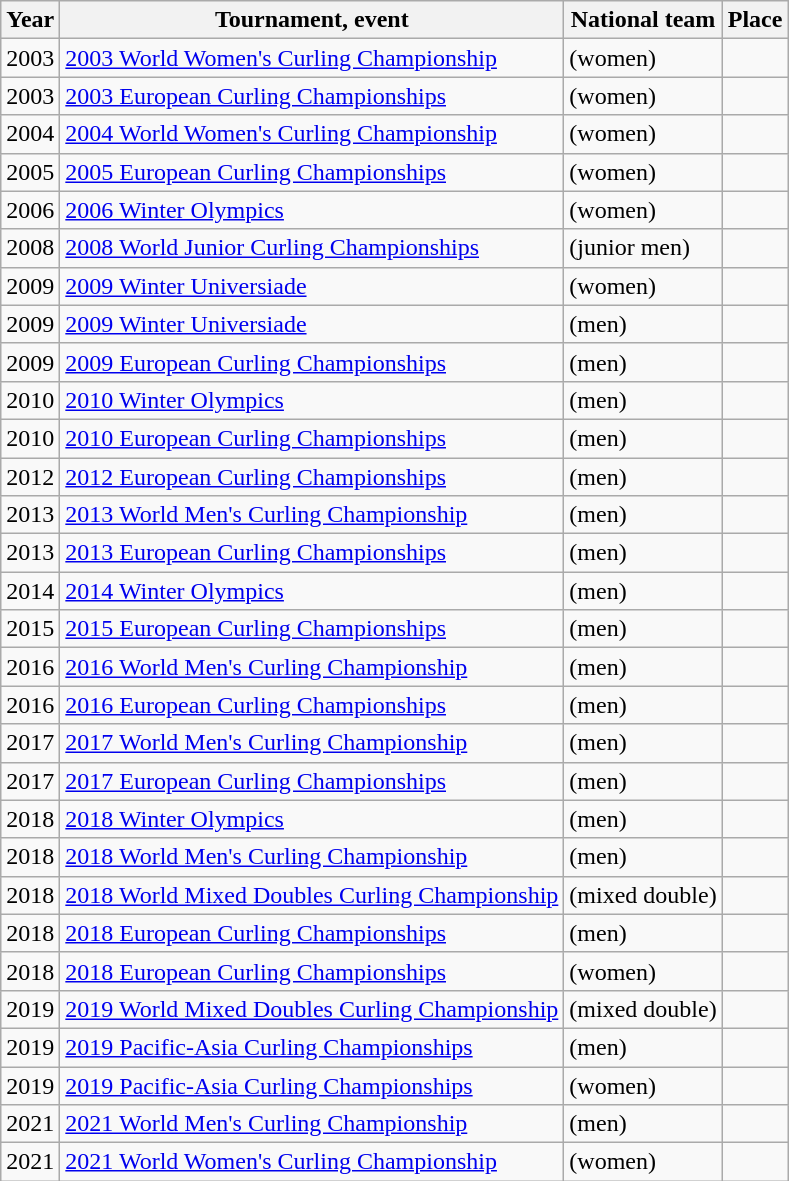<table class="wikitable">
<tr>
<th scope="col">Year</th>
<th scope="col">Tournament, event</th>
<th scope="col">National team</th>
<th scope="col">Place</th>
</tr>
<tr>
<td>2003</td>
<td><a href='#'>2003 World Women's Curling Championship</a></td>
<td> (women)</td>
<td></td>
</tr>
<tr>
<td>2003</td>
<td><a href='#'>2003 European Curling Championships</a></td>
<td> (women)</td>
<td></td>
</tr>
<tr>
<td>2004</td>
<td><a href='#'>2004 World Women's Curling Championship</a></td>
<td> (women)</td>
<td></td>
</tr>
<tr>
<td>2005</td>
<td><a href='#'>2005 European Curling Championships</a></td>
<td> (women)</td>
<td></td>
</tr>
<tr>
<td>2006</td>
<td><a href='#'>2006 Winter Olympics</a></td>
<td> (women)</td>
<td></td>
</tr>
<tr>
<td>2008</td>
<td><a href='#'>2008 World Junior Curling Championships</a></td>
<td> (junior men)</td>
<td></td>
</tr>
<tr>
<td>2009</td>
<td><a href='#'>2009 Winter Universiade</a></td>
<td> (women)</td>
<td></td>
</tr>
<tr>
<td>2009</td>
<td><a href='#'>2009 Winter Universiade</a></td>
<td> (men)</td>
<td></td>
</tr>
<tr>
<td>2009</td>
<td><a href='#'>2009 European Curling Championships</a></td>
<td> (men)</td>
<td></td>
</tr>
<tr>
<td>2010</td>
<td><a href='#'>2010 Winter Olympics</a></td>
<td> (men)</td>
<td></td>
</tr>
<tr>
<td>2010</td>
<td><a href='#'>2010 European Curling Championships</a></td>
<td> (men)</td>
<td></td>
</tr>
<tr>
<td>2012</td>
<td><a href='#'>2012 European Curling Championships</a></td>
<td> (men)</td>
<td></td>
</tr>
<tr>
<td>2013</td>
<td><a href='#'>2013 World Men's Curling Championship</a></td>
<td> (men)</td>
<td></td>
</tr>
<tr>
<td>2013</td>
<td><a href='#'>2013 European Curling Championships</a></td>
<td> (men)</td>
<td></td>
</tr>
<tr>
<td>2014</td>
<td><a href='#'>2014 Winter Olympics</a></td>
<td> (men)</td>
<td></td>
</tr>
<tr>
<td>2015</td>
<td><a href='#'>2015 European Curling Championships</a></td>
<td> (men)</td>
<td></td>
</tr>
<tr>
<td>2016</td>
<td><a href='#'>2016 World Men's Curling Championship</a></td>
<td> (men)</td>
<td></td>
</tr>
<tr>
<td>2016</td>
<td><a href='#'>2016 European Curling Championships</a></td>
<td> (men)</td>
<td></td>
</tr>
<tr>
<td>2017</td>
<td><a href='#'>2017 World Men's Curling Championship</a></td>
<td> (men)</td>
<td></td>
</tr>
<tr>
<td>2017</td>
<td><a href='#'>2017 European Curling Championships</a></td>
<td> (men)</td>
<td></td>
</tr>
<tr>
<td>2018</td>
<td><a href='#'>2018 Winter Olympics</a></td>
<td> (men)</td>
<td></td>
</tr>
<tr>
<td>2018</td>
<td><a href='#'>2018 World Men's Curling Championship</a></td>
<td> (men)</td>
<td></td>
</tr>
<tr>
<td>2018</td>
<td><a href='#'>2018 World Mixed Doubles Curling Championship</a></td>
<td> (mixed double)</td>
<td></td>
</tr>
<tr>
<td>2018</td>
<td><a href='#'>2018 European Curling Championships</a></td>
<td> (men)</td>
<td></td>
</tr>
<tr>
<td>2018</td>
<td><a href='#'>2018 European Curling Championships</a></td>
<td> (women)</td>
<td></td>
</tr>
<tr>
<td>2019</td>
<td><a href='#'>2019 World Mixed Doubles Curling Championship</a></td>
<td> (mixed double)</td>
<td></td>
</tr>
<tr>
<td>2019</td>
<td><a href='#'>2019 Pacific-Asia Curling Championships</a></td>
<td> (men)</td>
<td></td>
</tr>
<tr>
<td>2019</td>
<td><a href='#'>2019 Pacific-Asia Curling Championships</a></td>
<td> (women)</td>
<td></td>
</tr>
<tr>
<td>2021</td>
<td><a href='#'>2021 World Men's Curling Championship</a></td>
<td> (men)</td>
<td></td>
</tr>
<tr>
<td>2021</td>
<td><a href='#'>2021 World Women's Curling Championship</a></td>
<td> (women)</td>
<td></td>
</tr>
</table>
